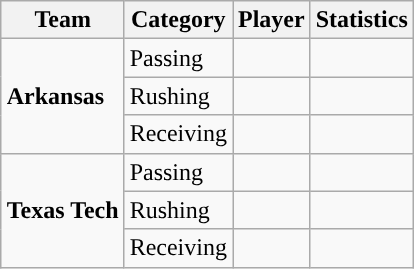<table class="wikitable" style="float: right;">
<tr>
<th>Team</th>
<th>Category</th>
<th>Player</th>
<th>Statistics</th>
</tr>
<tr>
<td rowspan=3><strong>Arkansas</strong></td>
<td>Passing</td>
<td></td>
<td></td>
</tr>
<tr>
<td>Rushing</td>
<td></td>
<td></td>
</tr>
<tr>
<td>Receiving</td>
<td></td>
<td></td>
</tr>
<tr>
<td rowspan=3><strong>Texas Tech</strong></td>
<td>Passing</td>
<td></td>
<td></td>
</tr>
<tr>
<td>Rushing</td>
<td></td>
<td></td>
</tr>
<tr>
<td>Receiving</td>
<td></td>
<td></td>
</tr>
</table>
